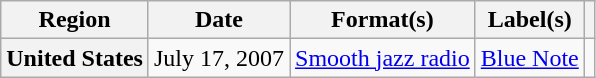<table class="wikitable plainrowheaders">
<tr>
<th scope="col">Region</th>
<th scope="col">Date</th>
<th scope="col">Format(s)</th>
<th scope="col">Label(s)</th>
<th scope="col"></th>
</tr>
<tr>
<th scope="row">United States</th>
<td>July 17, 2007</td>
<td><a href='#'>Smooth jazz radio</a></td>
<td><a href='#'>Blue Note</a></td>
<td></td>
</tr>
</table>
